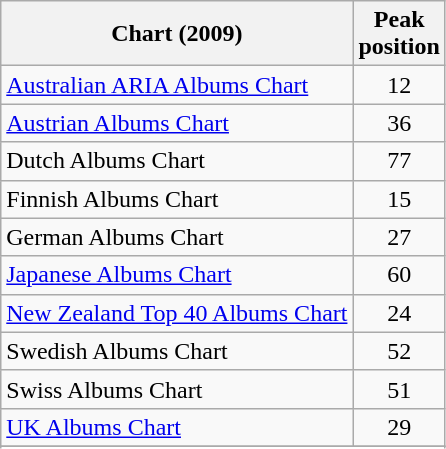<table class="wikitable">
<tr>
<th>Chart (2009)</th>
<th>Peak<br>position</th>
</tr>
<tr>
<td><a href='#'>Australian ARIA Albums Chart</a></td>
<td align="center">12</td>
</tr>
<tr>
<td><a href='#'>Austrian Albums Chart</a></td>
<td align="center">36</td>
</tr>
<tr>
<td>Dutch Albums Chart</td>
<td align="center">77</td>
</tr>
<tr>
<td>Finnish Albums Chart</td>
<td align="center">15</td>
</tr>
<tr>
<td>German Albums Chart</td>
<td align="center">27</td>
</tr>
<tr>
<td><a href='#'>Japanese Albums Chart</a></td>
<td align="center">60</td>
</tr>
<tr>
<td><a href='#'>New Zealand Top 40 Albums Chart</a></td>
<td align="center">24</td>
</tr>
<tr>
<td>Swedish Albums Chart</td>
<td align="center">52</td>
</tr>
<tr>
<td>Swiss Albums Chart</td>
<td align="center">51</td>
</tr>
<tr>
<td><a href='#'>UK Albums Chart</a></td>
<td align="center">29</td>
</tr>
<tr>
</tr>
<tr>
</tr>
<tr>
</tr>
</table>
